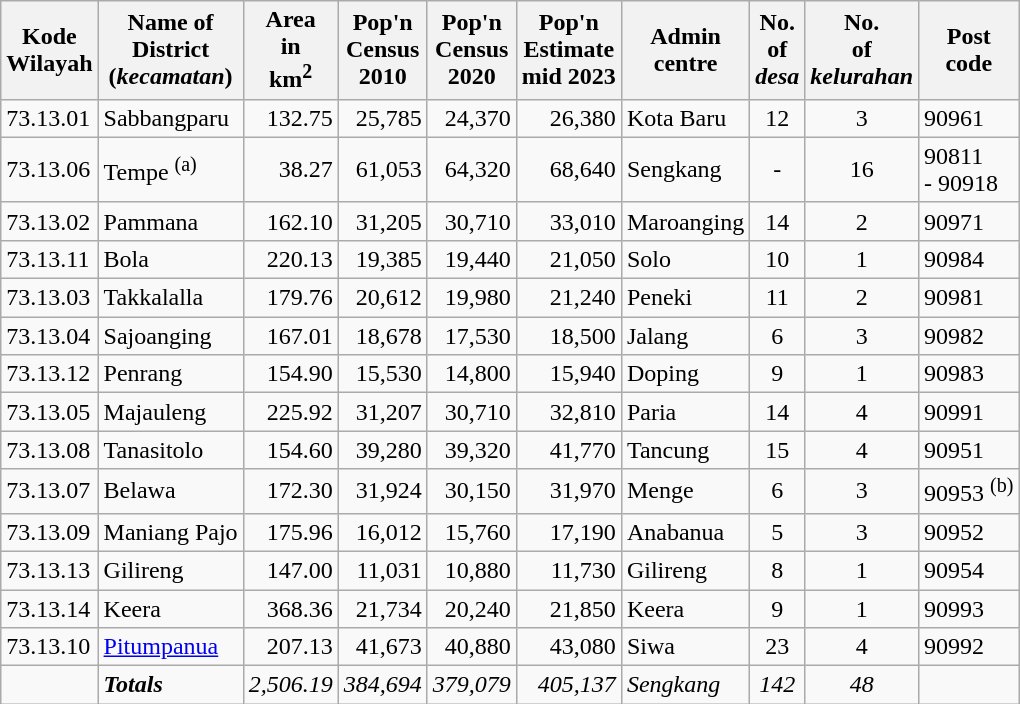<table class="sortable wikitable">
<tr>
<th>Kode <br>Wilayah</th>
<th>Name of<br>District<br>(<em>kecamatan</em>)</th>
<th>Area<br>in<br>km<sup>2</sup></th>
<th>Pop'n<br>Census<br>2010</th>
<th>Pop'n<br>Census<br>2020</th>
<th>Pop'n<br>Estimate<br>mid 2023</th>
<th>Admin<br>centre</th>
<th>No.<br>of<br><em>desa</em></th>
<th>No.<br>of<br><em>kelurahan</em></th>
<th>Post<br>code</th>
</tr>
<tr>
<td>73.13.01</td>
<td>Sabbangparu</td>
<td align="right">132.75</td>
<td align="right">25,785</td>
<td align="right">24,370</td>
<td align="right">26,380</td>
<td>Kota Baru</td>
<td align="center">12</td>
<td align="center">3</td>
<td>90961</td>
</tr>
<tr>
<td>73.13.06</td>
<td>Tempe <sup>(a)</sup></td>
<td align="right">38.27</td>
<td align="right">61,053</td>
<td align="right">64,320</td>
<td align="right">68,640</td>
<td>Sengkang</td>
<td align="center">-</td>
<td align="center">16</td>
<td>90811<br>- 90918</td>
</tr>
<tr>
<td>73.13.02</td>
<td>Pammana</td>
<td align="right">162.10</td>
<td align="right">31,205</td>
<td align="right">30,710</td>
<td align="right">33,010</td>
<td>Maroanging</td>
<td align="center">14</td>
<td align="center">2</td>
<td>90971</td>
</tr>
<tr>
<td>73.13.11</td>
<td>Bola</td>
<td align="right">220.13</td>
<td align="right">19,385</td>
<td align="right">19,440</td>
<td align="right">21,050</td>
<td>Solo</td>
<td align="center">10</td>
<td align="center">1</td>
<td>90984</td>
</tr>
<tr>
<td>73.13.03</td>
<td>Takkalalla</td>
<td align="right">179.76</td>
<td align="right">20,612</td>
<td align="right">19,980</td>
<td align="right">21,240</td>
<td>Peneki</td>
<td align="center">11</td>
<td align="center">2</td>
<td>90981</td>
</tr>
<tr>
<td>73.13.04</td>
<td>Sajoanging</td>
<td align="right">167.01</td>
<td align="right">18,678</td>
<td align="right">17,530</td>
<td align="right">18,500</td>
<td>Jalang</td>
<td align="center">6</td>
<td align="center">3</td>
<td>90982</td>
</tr>
<tr>
<td>73.13.12</td>
<td>Penrang</td>
<td align="right">154.90</td>
<td align="right">15,530</td>
<td align="right">14,800</td>
<td align="right">15,940</td>
<td>Doping</td>
<td align="center">9</td>
<td align="center">1</td>
<td>90983</td>
</tr>
<tr>
<td>73.13.05</td>
<td>Majauleng</td>
<td align="right">225.92</td>
<td align="right">31,207</td>
<td align="right">30,710</td>
<td align="right">32,810</td>
<td>Paria</td>
<td align="center">14</td>
<td align="center">4</td>
<td>90991</td>
</tr>
<tr>
<td>73.13.08</td>
<td>Tanasitolo</td>
<td align="right">154.60</td>
<td align="right">39,280</td>
<td align="right">39,320</td>
<td align="right">41,770</td>
<td>Tancung</td>
<td align="center">15</td>
<td align="center">4</td>
<td>90951</td>
</tr>
<tr>
<td>73.13.07</td>
<td>Belawa</td>
<td align="right">172.30</td>
<td align="right">31,924</td>
<td align="right">30,150</td>
<td align="right">31,970</td>
<td>Menge</td>
<td align="center">6</td>
<td align="center">3</td>
<td>90953 <sup>(b)</sup></td>
</tr>
<tr>
<td>73.13.09</td>
<td>Maniang Pajo</td>
<td align="right">175.96</td>
<td align="right">16,012</td>
<td align="right">15,760</td>
<td align="right">17,190</td>
<td>Anabanua</td>
<td align="center">5</td>
<td align="center">3</td>
<td>90952</td>
</tr>
<tr>
<td>73.13.13</td>
<td>Gilireng</td>
<td align="right">147.00</td>
<td align="right">11,031</td>
<td align="right">10,880</td>
<td align="right">11,730</td>
<td>Gilireng</td>
<td align="center">8</td>
<td align="center">1</td>
<td>90954</td>
</tr>
<tr>
<td>73.13.14</td>
<td>Keera</td>
<td align="right">368.36</td>
<td align="right">21,734</td>
<td align="right">20,240</td>
<td align="right">21,850</td>
<td>Keera</td>
<td align="center">9</td>
<td align="center">1</td>
<td>90993</td>
</tr>
<tr>
<td>73.13.10</td>
<td><a href='#'>Pitumpanua</a></td>
<td align="right">207.13</td>
<td align="right">41,673</td>
<td align="right">40,880</td>
<td align="right">43,080</td>
<td>Siwa</td>
<td align="center">23</td>
<td align="center">4</td>
<td>90992</td>
</tr>
<tr>
<td></td>
<td><strong><em>Totals</em></strong></td>
<td align="right"><em>2,506.19</em></td>
<td align="right"><em>384,694</em></td>
<td align="right"><em>379,079</em></td>
<td align="right"><em>405,137</em></td>
<td><em>Sengkang</em></td>
<td align="center"><em>142</em></td>
<td align="center"><em>48</em></td>
<td></td>
</tr>
</table>
